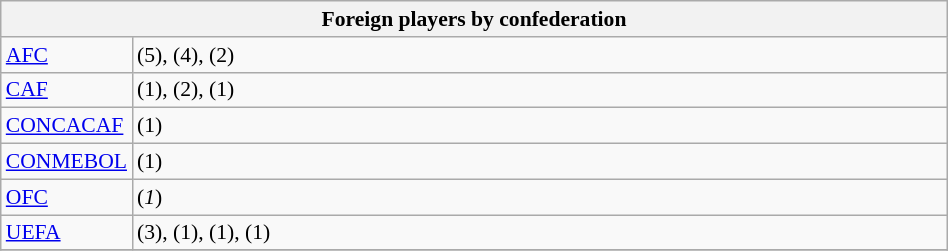<table class="wikitable" style="font-size:90%;" width=50%>
<tr>
<th colspan=2 style="width:200px;">Foreign players by confederation</th>
</tr>
<tr>
<td width=10%><a href='#'>AFC</a></td>
<td> (5),   (4),   (2)</td>
</tr>
<tr>
<td width=10%><a href='#'>CAF</a></td>
<td> (1),   (2),  (1)</td>
</tr>
<tr>
<td width=10%><a href='#'>CONCACAF</a></td>
<td> (1)</td>
</tr>
<tr>
<td width=10%><a href='#'>CONMEBOL</a></td>
<td> (1)</td>
</tr>
<tr>
<td width=10%><a href='#'>OFC</a></td>
<td> (<em>1</em>)</td>
</tr>
<tr>
<td width=10%><a href='#'>UEFA</a></td>
<td> (3),   (1),  (1),  (1)</td>
</tr>
<tr>
</tr>
</table>
